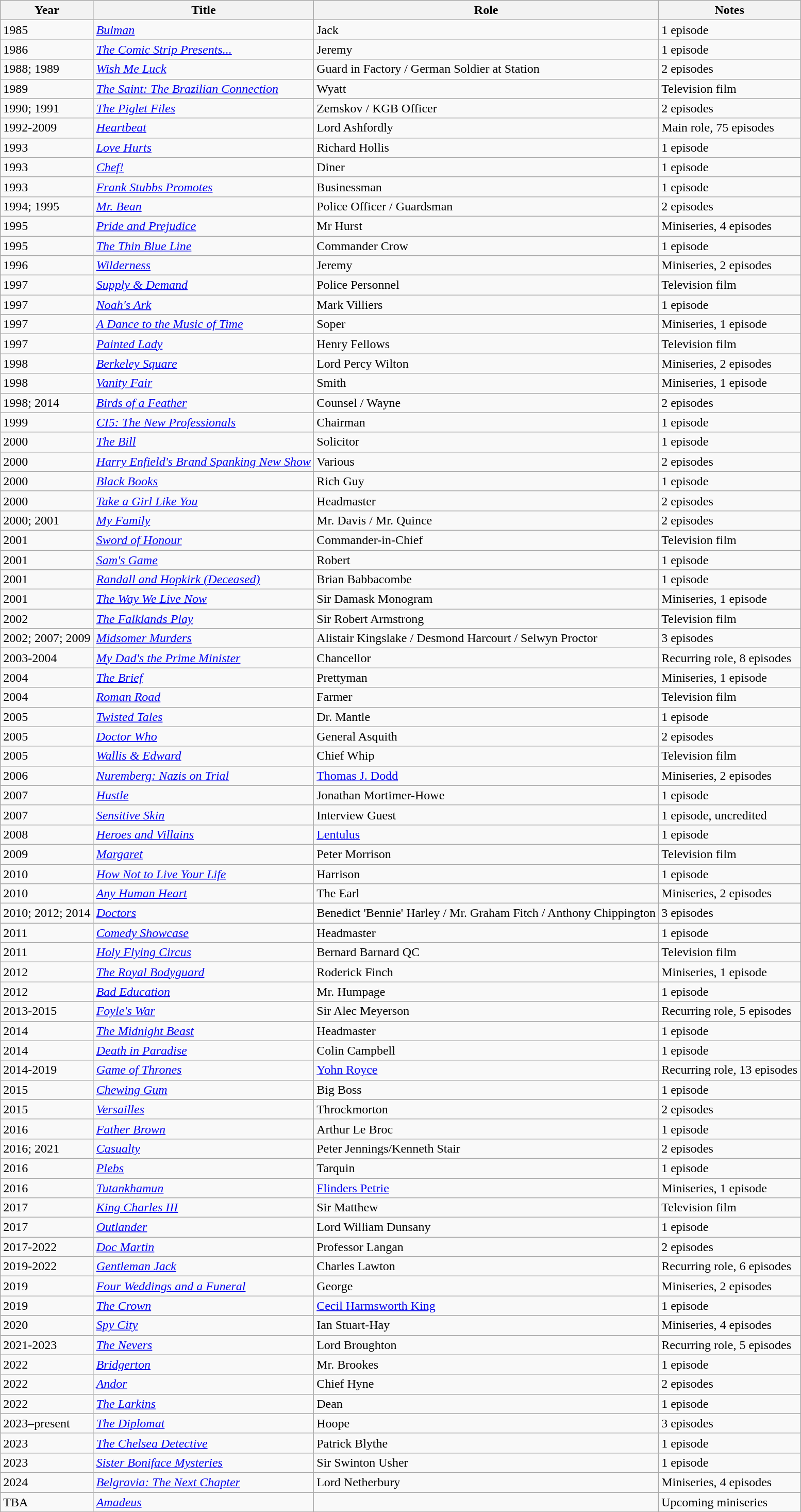<table class="wikitable sortable">
<tr>
<th>Year</th>
<th>Title</th>
<th>Role</th>
<th class=unsortable>Notes</th>
</tr>
<tr>
<td>1985</td>
<td><em><a href='#'>Bulman</a></em></td>
<td>Jack</td>
<td>1 episode</td>
</tr>
<tr>
<td>1986</td>
<td><em><a href='#'>The Comic Strip Presents...</a></em></td>
<td>Jeremy</td>
<td>1 episode</td>
</tr>
<tr>
<td>1988; 1989</td>
<td><em><a href='#'>Wish Me Luck</a></em></td>
<td>Guard in Factory / German Soldier at Station</td>
<td>2 episodes</td>
</tr>
<tr>
<td>1989</td>
<td><em><a href='#'>The Saint: The Brazilian Connection</a></em></td>
<td>Wyatt</td>
<td>Television film</td>
</tr>
<tr>
<td>1990; 1991</td>
<td><em><a href='#'>The Piglet Files</a></em></td>
<td>Zemskov / KGB Officer</td>
<td>2 episodes</td>
</tr>
<tr>
<td>1992-2009</td>
<td><em><a href='#'>Heartbeat</a></em></td>
<td>Lord Ashfordly</td>
<td>Main role, 75 episodes</td>
</tr>
<tr>
<td>1993</td>
<td><em><a href='#'>Love Hurts</a></em></td>
<td>Richard Hollis</td>
<td>1 episode</td>
</tr>
<tr>
<td>1993</td>
<td><em><a href='#'>Chef!</a></em></td>
<td>Diner</td>
<td>1 episode</td>
</tr>
<tr>
<td>1993</td>
<td><em><a href='#'>Frank Stubbs Promotes</a></em></td>
<td>Businessman</td>
<td>1 episode</td>
</tr>
<tr>
<td>1994; 1995</td>
<td><em><a href='#'>Mr. Bean</a></em></td>
<td>Police Officer / Guardsman</td>
<td>2 episodes</td>
</tr>
<tr>
<td>1995</td>
<td><em><a href='#'>Pride and Prejudice</a></em></td>
<td>Mr Hurst</td>
<td>Miniseries, 4 episodes</td>
</tr>
<tr>
<td>1995</td>
<td><em><a href='#'>The Thin Blue Line</a></em></td>
<td>Commander Crow</td>
<td>1 episode</td>
</tr>
<tr>
<td>1996</td>
<td><em><a href='#'>Wilderness</a></em></td>
<td>Jeremy</td>
<td>Miniseries, 2 episodes</td>
</tr>
<tr>
<td>1997</td>
<td><em><a href='#'>Supply & Demand</a></em></td>
<td>Police Personnel</td>
<td>Television film</td>
</tr>
<tr>
<td>1997</td>
<td><em><a href='#'>Noah's Ark</a></em></td>
<td>Mark Villiers</td>
<td>1 episode</td>
</tr>
<tr>
<td>1997</td>
<td><em><a href='#'>A Dance to the Music of Time</a></em></td>
<td>Soper</td>
<td>Miniseries, 1 episode</td>
</tr>
<tr>
<td>1997</td>
<td><em><a href='#'>Painted Lady</a></em></td>
<td>Henry Fellows</td>
<td>Television film</td>
</tr>
<tr>
<td>1998</td>
<td><em><a href='#'>Berkeley Square</a></em></td>
<td>Lord Percy Wilton</td>
<td>Miniseries, 2 episodes</td>
</tr>
<tr>
<td>1998</td>
<td><em><a href='#'>Vanity Fair</a></em></td>
<td>Smith</td>
<td>Miniseries, 1 episode</td>
</tr>
<tr>
<td>1998; 2014</td>
<td><em><a href='#'>Birds of a Feather</a></em></td>
<td>Counsel / Wayne</td>
<td>2 episodes</td>
</tr>
<tr>
<td>1999</td>
<td><em><a href='#'>CI5: The New Professionals</a></em></td>
<td>Chairman</td>
<td>1 episode</td>
</tr>
<tr>
<td>2000</td>
<td><em><a href='#'>The Bill</a></em></td>
<td>Solicitor</td>
<td>1 episode</td>
</tr>
<tr>
<td>2000</td>
<td><em><a href='#'>Harry Enfield's Brand Spanking New Show</a></em></td>
<td>Various</td>
<td>2 episodes</td>
</tr>
<tr>
<td>2000</td>
<td><em><a href='#'>Black Books</a></em></td>
<td>Rich Guy</td>
<td>1 episode</td>
</tr>
<tr>
<td>2000</td>
<td><em><a href='#'>Take a Girl Like You</a></em></td>
<td>Headmaster</td>
<td>2 episodes</td>
</tr>
<tr>
<td>2000; 2001</td>
<td><em><a href='#'>My Family</a></em></td>
<td>Mr. Davis / Mr. Quince</td>
<td>2 episodes</td>
</tr>
<tr>
<td>2001</td>
<td><em><a href='#'>Sword of Honour</a></em></td>
<td>Commander-in-Chief</td>
<td>Television film</td>
</tr>
<tr>
<td>2001</td>
<td><em><a href='#'>Sam's Game</a></em></td>
<td>Robert</td>
<td>1 episode</td>
</tr>
<tr>
<td>2001</td>
<td><em><a href='#'>Randall and Hopkirk (Deceased)</a></em></td>
<td>Brian Babbacombe</td>
<td>1 episode</td>
</tr>
<tr>
<td>2001</td>
<td><em><a href='#'>The Way We Live Now</a></em></td>
<td>Sir Damask Monogram</td>
<td>Miniseries, 1 episode</td>
</tr>
<tr>
<td>2002</td>
<td><em><a href='#'>The Falklands Play</a></em></td>
<td>Sir Robert Armstrong</td>
<td>Television film</td>
</tr>
<tr>
<td>2002; 2007; 2009</td>
<td><em><a href='#'>Midsomer Murders</a></em></td>
<td>Alistair Kingslake / Desmond Harcourt / Selwyn Proctor</td>
<td>3 episodes</td>
</tr>
<tr>
<td>2003-2004</td>
<td><em><a href='#'>My Dad's the Prime Minister</a></em></td>
<td>Chancellor</td>
<td>Recurring role, 8 episodes</td>
</tr>
<tr>
<td>2004</td>
<td><em><a href='#'>The Brief</a></em></td>
<td>Prettyman</td>
<td>Miniseries, 1 episode</td>
</tr>
<tr>
<td>2004</td>
<td><em><a href='#'>Roman Road</a></em></td>
<td>Farmer</td>
<td>Television film</td>
</tr>
<tr>
<td>2005</td>
<td><em><a href='#'>Twisted Tales</a></em></td>
<td>Dr. Mantle</td>
<td>1 episode</td>
</tr>
<tr>
<td>2005</td>
<td><em><a href='#'>Doctor Who</a></em></td>
<td>General Asquith</td>
<td>2 episodes</td>
</tr>
<tr>
<td>2005</td>
<td><em><a href='#'>Wallis & Edward</a></em></td>
<td>Chief Whip</td>
<td>Television film</td>
</tr>
<tr>
<td>2006</td>
<td><em><a href='#'>Nuremberg: Nazis on Trial</a></em></td>
<td><a href='#'>Thomas J. Dodd</a></td>
<td>Miniseries, 2 episodes</td>
</tr>
<tr>
<td>2007</td>
<td><em><a href='#'>Hustle</a></em></td>
<td>Jonathan Mortimer-Howe</td>
<td>1 episode</td>
</tr>
<tr>
<td>2007</td>
<td><em><a href='#'>Sensitive Skin</a></em></td>
<td>Interview Guest</td>
<td>1 episode, uncredited</td>
</tr>
<tr>
<td>2008</td>
<td><em><a href='#'>Heroes and Villains</a></em></td>
<td><a href='#'>Lentulus</a></td>
<td>1 episode</td>
</tr>
<tr>
<td>2009</td>
<td><em><a href='#'>Margaret</a></em></td>
<td>Peter Morrison</td>
<td>Television film</td>
</tr>
<tr>
<td>2010</td>
<td><em><a href='#'>How Not to Live Your Life</a></em></td>
<td>Harrison</td>
<td>1 episode</td>
</tr>
<tr>
<td>2010</td>
<td><em><a href='#'>Any Human Heart</a></em></td>
<td>The Earl</td>
<td>Miniseries, 2 episodes</td>
</tr>
<tr>
<td>2010; 2012; 2014</td>
<td><em><a href='#'>Doctors</a></em></td>
<td>Benedict 'Bennie' Harley / Mr. Graham Fitch / Anthony Chippington</td>
<td>3 episodes</td>
</tr>
<tr>
<td>2011</td>
<td><em><a href='#'>Comedy Showcase</a></em></td>
<td>Headmaster</td>
<td>1 episode</td>
</tr>
<tr>
<td>2011</td>
<td><em><a href='#'>Holy Flying Circus</a></em></td>
<td>Bernard Barnard QC</td>
<td>Television film</td>
</tr>
<tr>
<td>2012</td>
<td><em><a href='#'>The Royal Bodyguard</a></em></td>
<td>Roderick Finch</td>
<td>Miniseries, 1 episode</td>
</tr>
<tr>
<td>2012</td>
<td><em><a href='#'>Bad Education</a></em></td>
<td>Mr. Humpage</td>
<td>1 episode</td>
</tr>
<tr>
<td>2013-2015</td>
<td><em><a href='#'>Foyle's War</a></em></td>
<td>Sir Alec Meyerson</td>
<td>Recurring role, 5 episodes</td>
</tr>
<tr>
<td>2014</td>
<td><em><a href='#'>The Midnight Beast</a></em></td>
<td>Headmaster</td>
<td>1 episode</td>
</tr>
<tr>
<td>2014</td>
<td><em><a href='#'>Death in Paradise</a></em></td>
<td>Colin Campbell</td>
<td>1 episode</td>
</tr>
<tr>
<td>2014-2019</td>
<td><em><a href='#'>Game of Thrones</a></em></td>
<td><a href='#'>Yohn Royce</a></td>
<td>Recurring role, 13 episodes</td>
</tr>
<tr>
<td>2015</td>
<td><em><a href='#'>Chewing Gum</a></em></td>
<td>Big Boss</td>
<td>1 episode</td>
</tr>
<tr>
<td>2015</td>
<td><em><a href='#'>Versailles</a></em></td>
<td>Throckmorton</td>
<td>2 episodes</td>
</tr>
<tr>
<td>2016</td>
<td><em><a href='#'>Father Brown</a></em></td>
<td>Arthur Le Broc</td>
<td>1 episode</td>
</tr>
<tr>
<td>2016; 2021</td>
<td><em><a href='#'>Casualty</a></em></td>
<td>Peter Jennings/Kenneth Stair</td>
<td>2 episodes</td>
</tr>
<tr>
<td>2016</td>
<td><em><a href='#'>Plebs</a></em></td>
<td>Tarquin</td>
<td>1 episode</td>
</tr>
<tr>
<td>2016</td>
<td><em><a href='#'>Tutankhamun</a></em></td>
<td><a href='#'>Flinders Petrie</a></td>
<td>Miniseries, 1 episode</td>
</tr>
<tr>
<td>2017</td>
<td><em><a href='#'>King Charles III</a></em></td>
<td>Sir Matthew</td>
<td>Television film</td>
</tr>
<tr>
<td>2017</td>
<td><em><a href='#'>Outlander</a></em></td>
<td>Lord William Dunsany</td>
<td>1 episode</td>
</tr>
<tr>
<td>2017-2022</td>
<td><em><a href='#'>Doc Martin</a></em></td>
<td>Professor Langan</td>
<td>2 episodes</td>
</tr>
<tr>
<td>2019-2022</td>
<td><em><a href='#'>Gentleman Jack</a></em></td>
<td>Charles Lawton</td>
<td>Recurring role, 6 episodes</td>
</tr>
<tr>
<td>2019</td>
<td><em><a href='#'>Four Weddings and a Funeral</a></em></td>
<td>George</td>
<td>Miniseries, 2 episodes</td>
</tr>
<tr>
<td>2019</td>
<td><em><a href='#'>The Crown</a></em></td>
<td><a href='#'>Cecil Harmsworth King</a></td>
<td>1 episode</td>
</tr>
<tr>
<td>2020</td>
<td><em><a href='#'>Spy City</a></em></td>
<td>Ian Stuart-Hay</td>
<td>Miniseries, 4 episodes</td>
</tr>
<tr>
<td>2021-2023</td>
<td><em><a href='#'>The Nevers</a></em></td>
<td>Lord Broughton</td>
<td>Recurring role, 5 episodes</td>
</tr>
<tr>
<td>2022</td>
<td><em><a href='#'>Bridgerton</a></em></td>
<td>Mr. Brookes</td>
<td>1 episode</td>
</tr>
<tr>
<td>2022</td>
<td><em><a href='#'>Andor</a></em></td>
<td>Chief Hyne</td>
<td>2 episodes</td>
</tr>
<tr>
<td>2022</td>
<td><em><a href='#'>The Larkins</a></em></td>
<td>Dean</td>
<td>1 episode</td>
</tr>
<tr>
<td>2023–present</td>
<td><em><a href='#'>The Diplomat</a></em></td>
<td>Hoope</td>
<td>3 episodes</td>
</tr>
<tr>
<td>2023</td>
<td><em><a href='#'>The Chelsea Detective</a></em></td>
<td>Patrick Blythe</td>
<td>1 episode</td>
</tr>
<tr>
<td>2023</td>
<td><em><a href='#'>Sister Boniface Mysteries</a></em></td>
<td>Sir Swinton Usher</td>
<td>1 episode</td>
</tr>
<tr>
<td>2024</td>
<td><em><a href='#'>Belgravia: The Next Chapter</a></em></td>
<td>Lord Netherbury</td>
<td>Miniseries, 4 episodes</td>
</tr>
<tr>
<td>TBA</td>
<td><em><a href='#'>Amadeus</a></em></td>
<td></td>
<td>Upcoming miniseries</td>
</tr>
</table>
